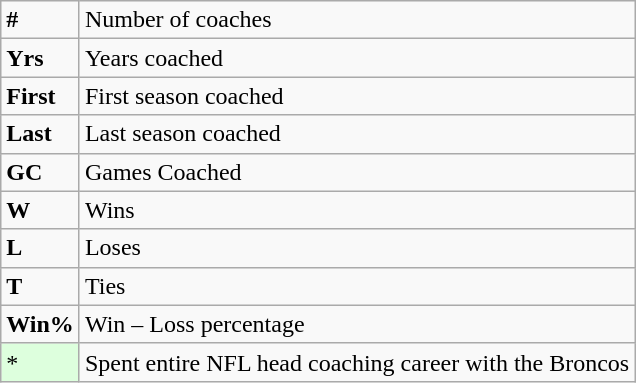<table class="wikitable">
<tr>
<td><strong>#</strong></td>
<td>Number of coaches</td>
</tr>
<tr>
<td><strong>Yrs</strong></td>
<td>Years coached</td>
</tr>
<tr>
<td><strong>First</strong></td>
<td>First season coached</td>
</tr>
<tr>
<td><strong>Last</strong></td>
<td>Last season coached</td>
</tr>
<tr>
<td><strong>GC</strong></td>
<td>Games Coached</td>
</tr>
<tr>
<td><strong>W</strong></td>
<td>Wins</td>
</tr>
<tr>
<td><strong>L</strong></td>
<td>Loses</td>
</tr>
<tr>
<td><strong>T</strong></td>
<td>Ties</td>
</tr>
<tr>
<td><strong>Win%</strong></td>
<td>Win – Loss percentage<br></td>
</tr>
<tr>
<td style="background-color:#ddffdd">*</td>
<td>Spent entire NFL head coaching career with the Broncos</td>
</tr>
</table>
